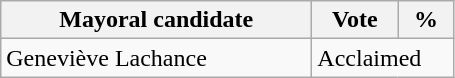<table class="wikitable">
<tr>
<th bgcolor="#DDDDFF" width="200px">Mayoral candidate</th>
<th bgcolor="#DDDDFF" width="50px">Vote</th>
<th bgcolor="#DDDDFF" width="30px">%</th>
</tr>
<tr>
<td>Geneviève Lachance</td>
<td colspan="2">Acclaimed</td>
</tr>
</table>
